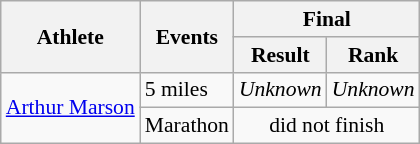<table class=wikitable style="font-size:90%">
<tr>
<th rowspan="2">Athlete</th>
<th rowspan="2">Events</th>
<th colspan="2">Final</th>
</tr>
<tr>
<th>Result</th>
<th>Rank</th>
</tr>
<tr>
<td rowspan=2><a href='#'>Arthur Marson</a></td>
<td>5 miles</td>
<td align="center"><em>Unknown</em></td>
<td align="center"><em>Unknown</em></td>
</tr>
<tr>
<td>Marathon</td>
<td align="center" colspan=2>did not finish</td>
</tr>
</table>
